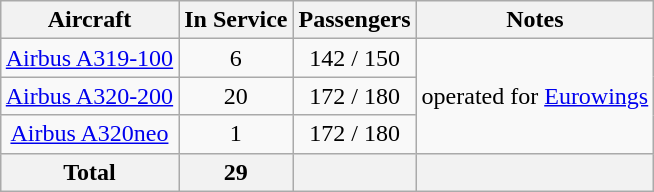<table class="wikitable" style="margin:1em auto; border-collapse:collapse;text-align:center">
<tr>
<th>Aircraft</th>
<th>In Service</th>
<th>Passengers</th>
<th>Notes</th>
</tr>
<tr>
<td><a href='#'>Airbus A319-100</a></td>
<td>6</td>
<td>142 / 150</td>
<td rowspan="3">operated for <a href='#'>Eurowings</a></td>
</tr>
<tr>
<td><a href='#'>Airbus A320-200</a></td>
<td>20</td>
<td>172 / 180</td>
</tr>
<tr>
<td><a href='#'>Airbus A320neo</a></td>
<td>1</td>
<td>172 / 180</td>
</tr>
<tr>
<th>Total</th>
<th>29</th>
<th></th>
<th></th>
</tr>
</table>
